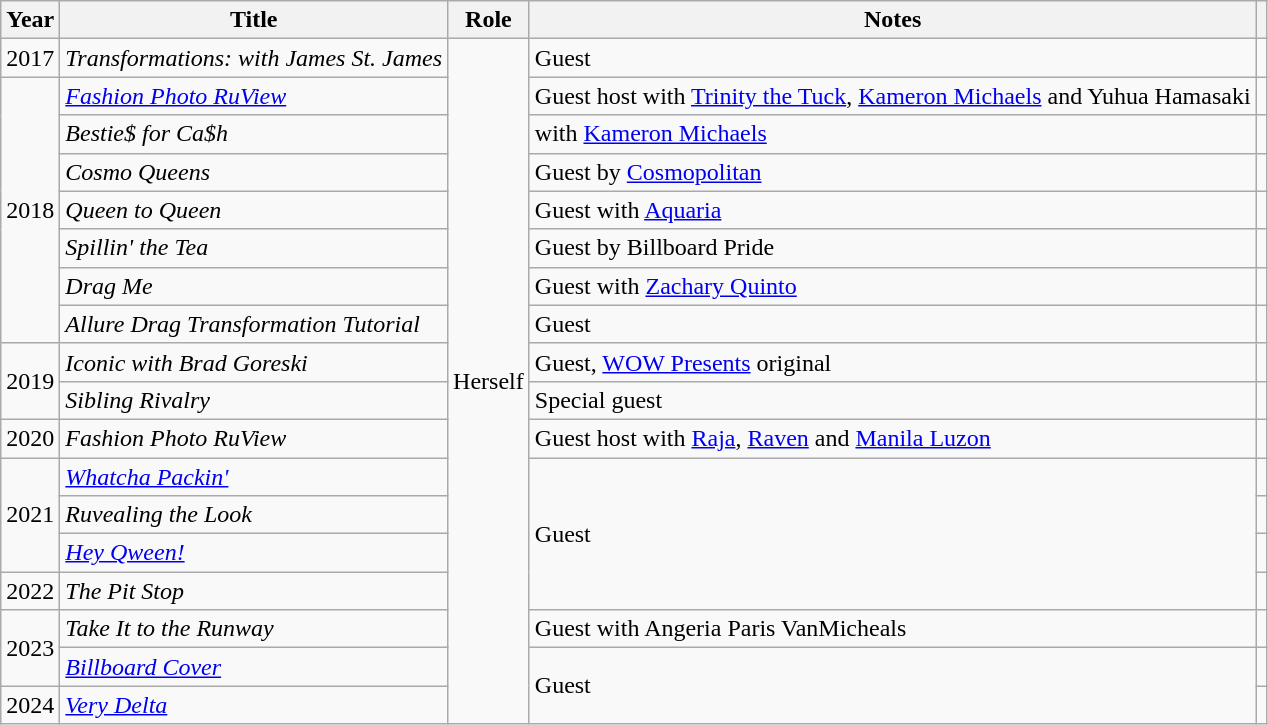<table class="wikitable plainrowheaders sortable">
<tr>
<th scope="col">Year</th>
<th scope="col">Title</th>
<th scope="col">Role</th>
<th scope="col">Notes</th>
<th><strong></strong></th>
</tr>
<tr>
<td>2017</td>
<td><em>Transformations: with James St. James</em></td>
<td rowspan="18">Herself</td>
<td>Guest</td>
<td></td>
</tr>
<tr>
<td rowspan="7">2018</td>
<td scope="row"><em><a href='#'>Fashion Photo RuView</a></em></td>
<td>Guest host with <a href='#'>Trinity the Tuck</a>, <a href='#'>Kameron Michaels</a> and Yuhua Hamasaki</td>
<td></td>
</tr>
<tr>
<td scope="row"><em>Bestie$ for Ca$h</em></td>
<td>with <a href='#'>Kameron Michaels</a></td>
<td></td>
</tr>
<tr>
<td scope="row"><em>Cosmo Queens</em></td>
<td>Guest by <a href='#'>Cosmopolitan</a></td>
<td></td>
</tr>
<tr>
<td scope="row"><em>Queen to Queen</em></td>
<td>Guest with <a href='#'>Aquaria</a></td>
<td></td>
</tr>
<tr>
<td scope="row"><em>Spillin' the Tea</em></td>
<td>Guest by Billboard Pride</td>
<td></td>
</tr>
<tr>
<td scope="row"><em>Drag Me</em></td>
<td>Guest with <a href='#'>Zachary Quinto</a></td>
<td></td>
</tr>
<tr>
<td scope="row"><em>Allure Drag Transformation Tutorial</em></td>
<td>Guest</td>
<td></td>
</tr>
<tr>
<td rowspan="2">2019</td>
<td scope="row"><em>Iconic with Brad Goreski</em></td>
<td>Guest, <a href='#'>WOW Presents</a> original</td>
<td></td>
</tr>
<tr>
<td scope="row"><em>Sibling Rivalry</em></td>
<td>Special guest</td>
<td></td>
</tr>
<tr>
<td>2020</td>
<td scope="row"><em>Fashion Photo RuView</em></td>
<td>Guest host with <a href='#'>Raja</a>, <a href='#'>Raven</a> and <a href='#'>Manila Luzon</a></td>
<td></td>
</tr>
<tr>
<td rowspan="3">2021</td>
<td scope="row"><em><a href='#'>Whatcha Packin'</a></em></td>
<td rowspan="4">Guest</td>
<td></td>
</tr>
<tr>
<td scope="row"><em>Ruvealing the Look</em></td>
<td></td>
</tr>
<tr>
<td scope="row"><em> <a href='#'>Hey Qween!</a></em></td>
<td></td>
</tr>
<tr>
<td>2022</td>
<td scope="row"><em>The Pit Stop</em></td>
<td></td>
</tr>
<tr>
<td rowspan="2">2023</td>
<td scope="row"><em>Take It to the Runway</em></td>
<td>Guest with Angeria Paris VanMicheals</td>
<td></td>
</tr>
<tr>
<td scope="row"><em><a href='#'>Billboard Cover</a></em></td>
<td rowspan="2">Guest</td>
<td></td>
</tr>
<tr>
<td>2024</td>
<td><em><a href='#'>Very Delta</a></em></td>
<td></td>
</tr>
</table>
